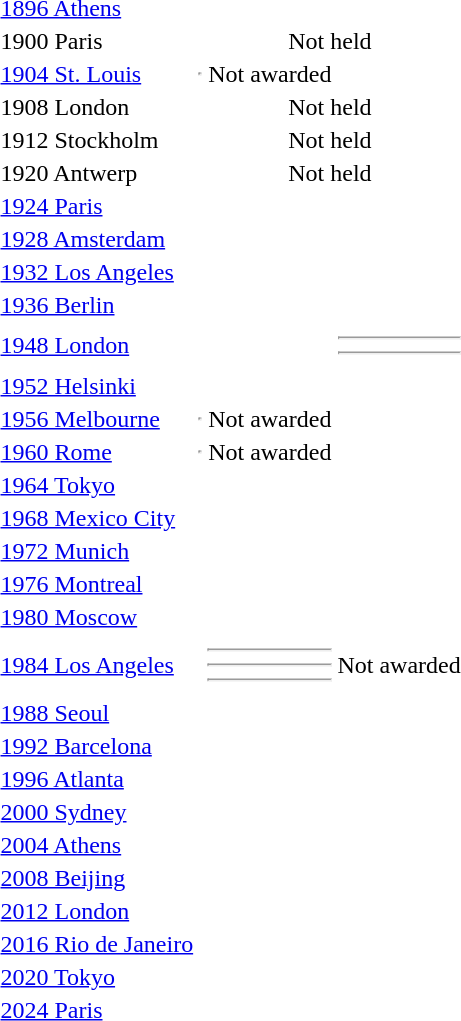<table>
<tr>
<td><a href='#'>1896 Athens</a><br></td>
<td></td>
<td></td>
<td></td>
</tr>
<tr>
<td>1900 Paris</td>
<td colspan=3 align=center>Not held</td>
</tr>
<tr>
<td><a href='#'>1904 St. Louis</a><br></td>
<td><hr></td>
<td>Not awarded</td>
<td></td>
</tr>
<tr>
<td>1908 London</td>
<td colspan=3 align=center>Not held</td>
</tr>
<tr>
<td>1912 Stockholm</td>
<td colspan=3 align=center>Not held</td>
</tr>
<tr>
<td>1920 Antwerp</td>
<td colspan=3 align=center>Not held</td>
</tr>
<tr>
<td><a href='#'>1924 Paris</a><br></td>
<td></td>
<td></td>
<td></td>
</tr>
<tr>
<td><a href='#'>1928 Amsterdam</a><br></td>
<td></td>
<td></td>
<td></td>
</tr>
<tr>
<td><a href='#'>1932 Los Angeles</a><br></td>
<td></td>
<td></td>
<td></td>
</tr>
<tr>
<td><a href='#'>1936 Berlin</a><br></td>
<td></td>
<td></td>
<td></td>
</tr>
<tr>
<td><a href='#'>1948 London</a><br></td>
<td></td>
<td></td>
<td><hr><hr></td>
</tr>
<tr>
<td><a href='#'>1952 Helsinki</a><br></td>
<td></td>
<td></td>
<td><br></td>
</tr>
<tr>
<td><a href='#'>1956 Melbourne</a><br></td>
<td><hr></td>
<td>Not awarded</td>
<td></td>
</tr>
<tr>
<td><a href='#'>1960 Rome</a><br></td>
<td><hr></td>
<td>Not awarded</td>
<td></td>
</tr>
<tr>
<td><a href='#'>1964 Tokyo</a><br></td>
<td></td>
<td></td>
<td></td>
</tr>
<tr>
<td><a href='#'>1968 Mexico City</a><br></td>
<td></td>
<td></td>
<td></td>
</tr>
<tr>
<td><a href='#'>1972 Munich</a><br></td>
<td></td>
<td></td>
<td></td>
</tr>
<tr>
<td><a href='#'>1976 Montreal</a><br></td>
<td></td>
<td></td>
<td></td>
</tr>
<tr>
<td><a href='#'>1980 Moscow</a><br></td>
<td></td>
<td></td>
<td></td>
</tr>
<tr>
<td><a href='#'>1984 Los Angeles</a><br></td>
<td></td>
<td><hr><hr><hr></td>
<td>Not awarded</td>
</tr>
<tr>
<td><a href='#'>1988 Seoul</a><br></td>
<td></td>
<td></td>
<td></td>
</tr>
<tr>
<td><a href='#'>1992 Barcelona</a><br></td>
<td></td>
<td></td>
<td></td>
</tr>
<tr>
<td><a href='#'>1996 Atlanta</a><br></td>
<td></td>
<td></td>
<td></td>
</tr>
<tr>
<td><a href='#'>2000 Sydney</a><br></td>
<td></td>
<td></td>
<td></td>
</tr>
<tr>
<td><a href='#'>2004 Athens</a><br></td>
<td></td>
<td></td>
<td></td>
</tr>
<tr>
<td><a href='#'>2008 Beijing</a><br></td>
<td></td>
<td></td>
<td></td>
</tr>
<tr>
<td><a href='#'>2012 London</a><br></td>
<td></td>
<td></td>
<td></td>
</tr>
<tr>
<td><a href='#'>2016 Rio de Janeiro</a><br></td>
<td></td>
<td></td>
<td></td>
</tr>
<tr>
<td><a href='#'>2020 Tokyo</a><br></td>
<td></td>
<td></td>
<td></td>
</tr>
<tr>
<td><a href='#'>2024 Paris</a><br></td>
<td></td>
<td></td>
<td></td>
</tr>
</table>
